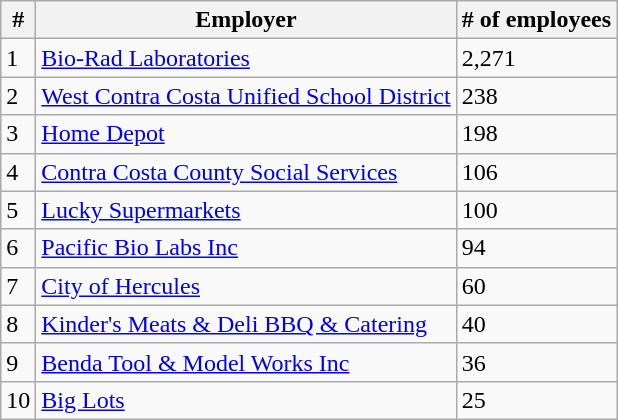<table class="wikitable">
<tr>
<th>#</th>
<th>Employer</th>
<th># of employees</th>
</tr>
<tr>
<td>1</td>
<td><a href='#'>Bio-Rad Laboratories</a></td>
<td>2,271</td>
</tr>
<tr>
<td>2</td>
<td><a href='#'>West Contra Costa Unified School District</a></td>
<td>238</td>
</tr>
<tr>
<td>3</td>
<td><a href='#'>Home Depot</a></td>
<td>198</td>
</tr>
<tr>
<td>4</td>
<td><a href='#'>Contra Costa County Social Services</a></td>
<td>106</td>
</tr>
<tr>
<td>5</td>
<td><a href='#'>Lucky Supermarkets</a></td>
<td>100</td>
</tr>
<tr>
<td>6</td>
<td><a href='#'>Pacific Bio Labs Inc</a></td>
<td>94</td>
</tr>
<tr>
<td>7</td>
<td><a href='#'>City of Hercules</a></td>
<td>60</td>
</tr>
<tr>
<td>8</td>
<td><a href='#'>Kinder's Meats & Deli BBQ & Catering</a></td>
<td>40</td>
</tr>
<tr>
<td>9</td>
<td><a href='#'>Benda Tool & Model Works Inc</a></td>
<td>36</td>
</tr>
<tr>
<td>10</td>
<td><a href='#'>Big Lots</a></td>
<td>25</td>
</tr>
</table>
